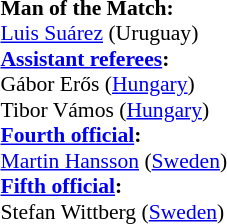<table width=50% style="font-size: 90%">
<tr>
<td><br><strong>Man of the Match:</strong>
<br><a href='#'>Luis Suárez</a> (Uruguay)<br><strong><a href='#'>Assistant referees</a>:</strong>
<br>Gábor Erős (<a href='#'>Hungary</a>)
<br>Tibor Vámos (<a href='#'>Hungary</a>)
<br><strong><a href='#'>Fourth official</a>:</strong>
<br><a href='#'>Martin Hansson</a> (<a href='#'>Sweden</a>)
<br><strong><a href='#'>Fifth official</a>:</strong>
<br>Stefan Wittberg (<a href='#'>Sweden</a>)</td>
</tr>
</table>
